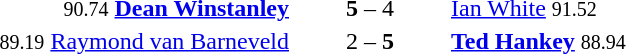<table style="text-align:center">
<tr>
<th width=223></th>
<th width=100></th>
<th width=223></th>
</tr>
<tr>
<td align=right><small><span>90.74</span></small> <strong><a href='#'>Dean Winstanley</a></strong> </td>
<td><strong>5</strong> – 4</td>
<td align=left> <a href='#'>Ian White</a> <small><span>91.52</span></small></td>
</tr>
<tr>
<td align=right><small><span>89.19</span></small> <a href='#'>Raymond van Barneveld</a> </td>
<td>2 – <strong>5</strong></td>
<td align=left> <strong><a href='#'>Ted Hankey</a></strong> <small><span>88.94</span></small></td>
</tr>
</table>
